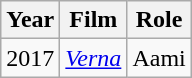<table class="wikitable sortable">
<tr style="text-align:center;">
<th>Year</th>
<th>Film</th>
<th>Role</th>
</tr>
<tr>
<td>2017</td>
<td><em><a href='#'>Verna</a></em></td>
<td>Aami</td>
</tr>
</table>
